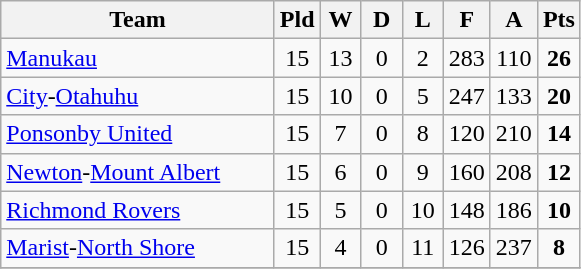<table class="wikitable" style="text-align:center;">
<tr>
<th width=175>Team</th>
<th width=20 abbr="Played">Pld</th>
<th width=20 abbr="Won">W</th>
<th width=20 abbr="Drawn">D</th>
<th width=20 abbr="Lost">L</th>
<th width=20 abbr="For">F</th>
<th width=20 abbr="Against">A</th>
<th width=20 abbr="Points">Pts</th>
</tr>
<tr>
<td style="text-align:left;"><a href='#'>Manukau</a></td>
<td>15</td>
<td>13</td>
<td>0</td>
<td>2</td>
<td>283</td>
<td>110</td>
<td><strong>26</strong></td>
</tr>
<tr>
<td style="text-align:left;"><a href='#'>City</a>-<a href='#'>Otahuhu</a></td>
<td>15</td>
<td>10</td>
<td>0</td>
<td>5</td>
<td>247</td>
<td>133</td>
<td><strong>20</strong></td>
</tr>
<tr>
<td style="text-align:left;"><a href='#'>Ponsonby United</a></td>
<td>15</td>
<td>7</td>
<td>0</td>
<td>8</td>
<td>120</td>
<td>210</td>
<td><strong>14</strong></td>
</tr>
<tr>
<td style="text-align:left;"><a href='#'>Newton</a>-<a href='#'>Mount Albert</a></td>
<td>15</td>
<td>6</td>
<td>0</td>
<td>9</td>
<td>160</td>
<td>208</td>
<td><strong>12</strong></td>
</tr>
<tr>
<td style="text-align:left;"><a href='#'>Richmond Rovers</a></td>
<td>15</td>
<td>5</td>
<td>0</td>
<td>10</td>
<td>148</td>
<td>186</td>
<td><strong>10</strong></td>
</tr>
<tr>
<td style="text-align:left;"><a href='#'>Marist</a>-<a href='#'>North Shore</a></td>
<td>15</td>
<td>4</td>
<td>0</td>
<td>11</td>
<td>126</td>
<td>237</td>
<td><strong>8</strong></td>
</tr>
<tr>
</tr>
</table>
